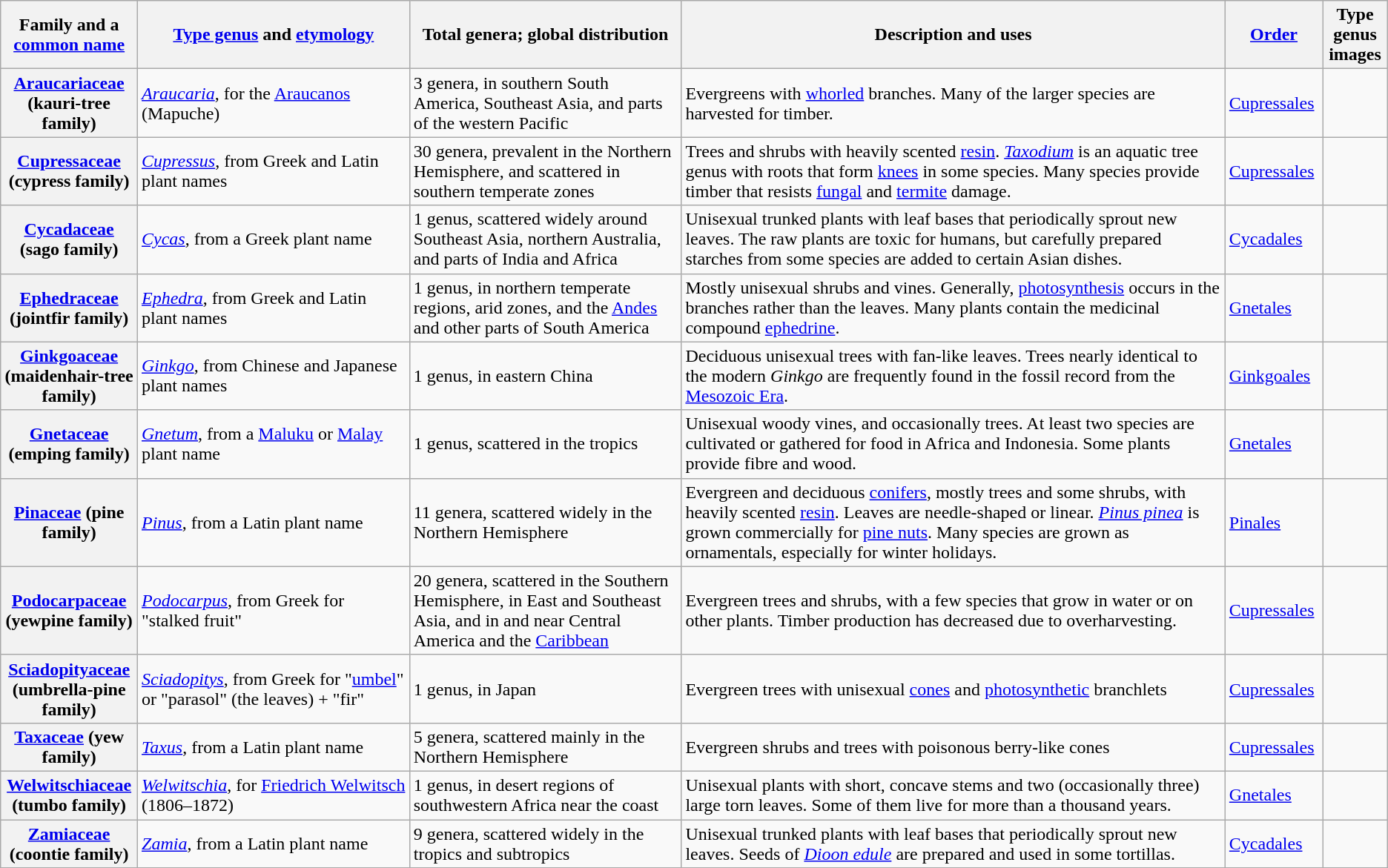<table class="sortable wikitable plainrowheaders">
<tr>
<th scope="col" width="1%">Family and a <a href='#'>common name</a></th>
<th scope="col" width="15%"><a href='#'>Type genus</a> and <a href='#'>etymology</a></th>
<th scope="col" width="15%">Total genera; global distribution</th>
<th scope="col" class="unsortable" style="min-width:160px;" width="30%">Description and uses</th>
<th scope="col" width="1%"><a href='#'>Order</a></th>
<th scope="col" class="unsortable" width="1%">Type genus images</th>
</tr>
<tr>
<th scope="row"><a href='#'>Araucariaceae</a> (kauri-tree family)</th>
<td><em><a href='#'>Araucaria</a></em>, for the <a href='#'>Araucanos</a> (Mapuche)</td>
<td>3 genera, in southern South America, Southeast Asia, and parts of the western Pacific</td>
<td>Evergreens with <a href='#'>whorled</a> branches. Many of the larger species are harvested for timber.</td>
<td><a href='#'>Cupressales</a></td>
<td></td>
</tr>
<tr>
<th scope="row"><a href='#'>Cupressaceae</a> (cypress family)</th>
<td><em><a href='#'>Cupressus</a></em>, from Greek and Latin plant names</td>
<td>30 genera, prevalent in the Northern Hemisphere, and scattered in southern temperate zones</td>
<td>Trees and shrubs with heavily scented <a href='#'>resin</a>. <em><a href='#'>Taxodium</a></em> is an aquatic tree genus with roots that form <a href='#'>knees</a> in some species. Many species provide timber that resists <a href='#'>fungal</a> and <a href='#'>termite</a> damage.</td>
<td><a href='#'>Cupressales</a></td>
<td></td>
</tr>
<tr>
<th scope="row"><a href='#'>Cycadaceae</a> (sago family)</th>
<td><em><a href='#'>Cycas</a></em>, from a Greek plant name</td>
<td>1 genus, scattered widely around Southeast Asia, northern Australia, and parts of India and Africa</td>
<td>Unisexual trunked plants with leaf bases that periodically sprout new leaves. The raw plants are toxic for humans, but carefully prepared starches from some species are added to certain Asian dishes.</td>
<td><a href='#'>Cycadales</a></td>
<td></td>
</tr>
<tr>
<th scope="row"><a href='#'>Ephedraceae</a> (jointfir family)</th>
<td><em><a href='#'>Ephedra</a></em>, from Greek and Latin plant names</td>
<td>1 genus, in northern temperate regions, arid zones, and the <a href='#'>Andes</a> and other parts of South America</td>
<td>Mostly unisexual shrubs and vines. Generally, <a href='#'>photosynthesis</a> occurs in the branches rather than the leaves. Many plants contain the medicinal compound <a href='#'>ephedrine</a>.</td>
<td><a href='#'>Gnetales</a></td>
<td></td>
</tr>
<tr>
<th scope="row"><a href='#'>Ginkgoaceae</a> (maidenhair-tree family)</th>
<td><em><a href='#'>Ginkgo</a></em>, from Chinese and Japanese plant names</td>
<td>1 genus, in eastern China</td>
<td>Deciduous unisexual trees with fan-like leaves. Trees nearly identical to the modern <em>Ginkgo</em> are frequently found in the fossil record from the <a href='#'>Mesozoic Era</a>.</td>
<td><a href='#'>Ginkgoales</a></td>
<td></td>
</tr>
<tr>
<th scope="row"><a href='#'>Gnetaceae</a> (emping family)</th>
<td><em><a href='#'>Gnetum</a></em>, from a <a href='#'>Maluku</a> or <a href='#'>Malay</a> plant name</td>
<td>1 genus, scattered in the tropics</td>
<td>Unisexual woody vines, and occasionally trees. At least two species are cultivated or gathered for food in Africa and Indonesia. Some plants provide fibre and wood.</td>
<td><a href='#'>Gnetales</a></td>
<td></td>
</tr>
<tr>
<th scope="row"><a href='#'>Pinaceae</a> (pine family)</th>
<td><em><a href='#'>Pinus</a></em>, from a Latin plant name</td>
<td>11 genera, scattered widely in the Northern Hemisphere</td>
<td>Evergreen and deciduous <a href='#'>conifers</a>, mostly trees and some shrubs, with heavily scented <a href='#'>resin</a>. Leaves are needle-shaped or linear. <em><a href='#'>Pinus pinea</a></em> is grown commercially for <a href='#'>pine nuts</a>. Many species are grown as ornamentals, especially for winter holidays.</td>
<td><a href='#'>Pinales</a></td>
<td></td>
</tr>
<tr>
<th scope="row"><a href='#'>Podocarpaceae</a> (yewpine family)</th>
<td><em><a href='#'>Podocarpus</a></em>, from Greek for "stalked fruit"</td>
<td>20 genera, scattered in the Southern Hemisphere, in East and Southeast Asia, and in and near Central America and the <a href='#'>Caribbean</a></td>
<td>Evergreen trees and shrubs, with a few species that grow in water or on other plants. Timber production has decreased due to overharvesting.</td>
<td><a href='#'>Cupressales</a></td>
<td></td>
</tr>
<tr>
<th scope="row"><a href='#'>Sciadopityaceae</a> (umbrella-pine family)</th>
<td><em><a href='#'>Sciadopitys</a></em>, from Greek for "<a href='#'>umbel</a>" or "parasol" (the leaves) + "fir"</td>
<td>1 genus, in Japan</td>
<td>Evergreen trees with unisexual <a href='#'>cones</a> and <a href='#'>photosynthetic</a> branchlets</td>
<td><a href='#'>Cupressales</a></td>
<td></td>
</tr>
<tr>
<th scope="row"><a href='#'>Taxaceae</a> (yew family)</th>
<td><em><a href='#'>Taxus</a></em>, from a Latin plant name</td>
<td>5 genera, scattered mainly in the Northern Hemisphere</td>
<td>Evergreen shrubs and trees with poisonous berry-like cones</td>
<td><a href='#'>Cupressales</a></td>
<td></td>
</tr>
<tr>
<th scope="row"><a href='#'>Welwitschiaceae</a> (tumbo family)</th>
<td><em><a href='#'>Welwitschia</a></em>, for <a href='#'>Friedrich Welwitsch</a> (1806–1872)</td>
<td>1 genus, in desert regions of southwestern Africa near the coast</td>
<td>Unisexual plants with short, concave stems and two (occasionally three) large torn leaves. Some of them live for more than a thousand years.</td>
<td><a href='#'>Gnetales</a></td>
<td></td>
</tr>
<tr>
<th scope="row"><a href='#'>Zamiaceae</a> (coontie family)</th>
<td><em><a href='#'>Zamia</a></em>, from a Latin plant name</td>
<td>9 genera, scattered widely in the tropics and subtropics</td>
<td>Unisexual trunked plants with leaf bases that periodically sprout new leaves. Seeds of <em><a href='#'>Dioon edule</a></em> are prepared and used in some tortillas.</td>
<td><a href='#'>Cycadales</a></td>
<td></td>
</tr>
<tr>
</tr>
</table>
